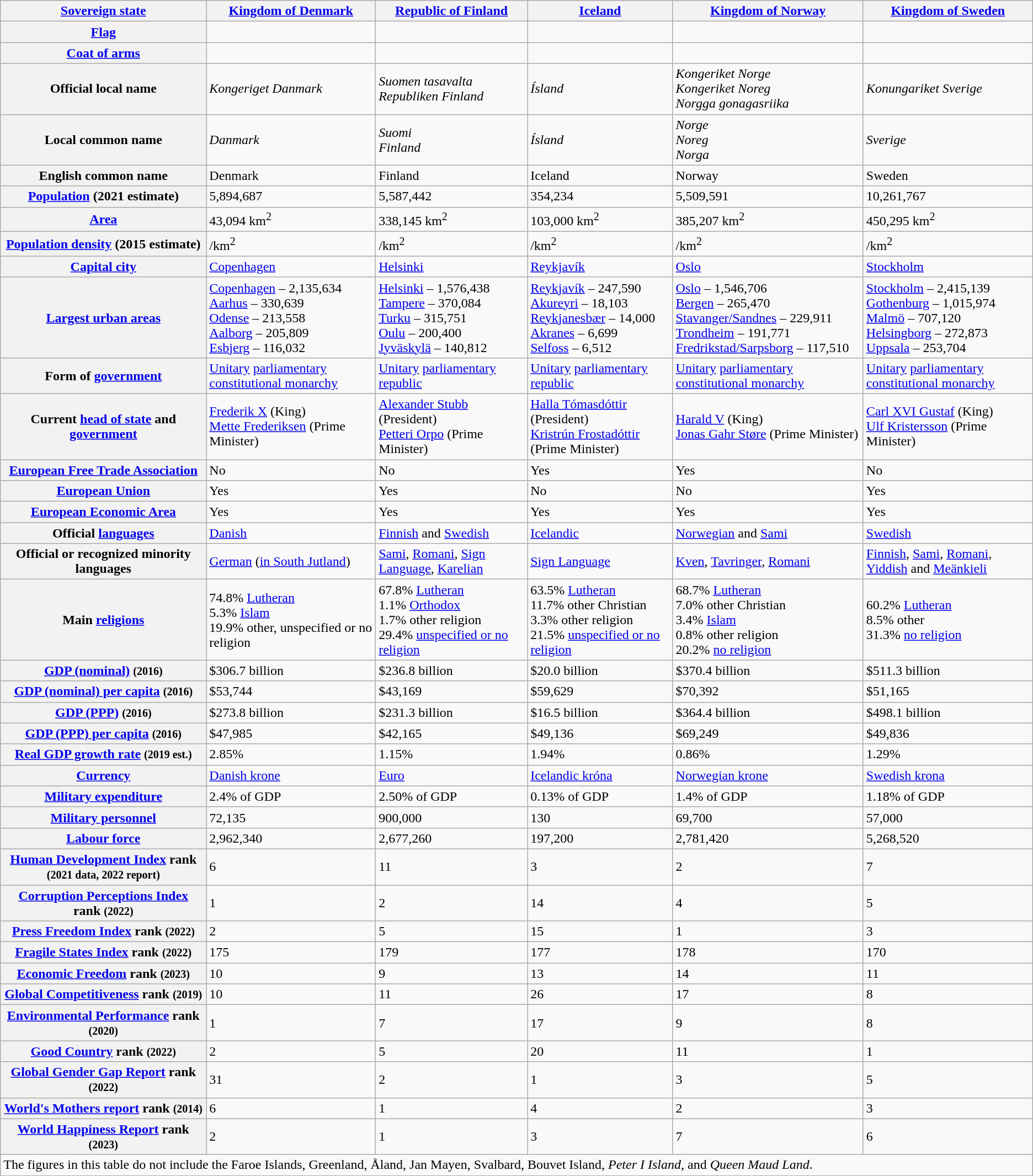<table class="wikitable sticky-table-row1 sticky-table-col1">
<tr>
<th><a href='#'>Sovereign state</a></th>
<th scope="col"><a href='#'>Kingdom of Denmark</a></th>
<th scope="col"><a href='#'>Republic of Finland</a></th>
<th scope="col"><a href='#'>Iceland</a></th>
<th scope="col"><a href='#'>Kingdom of Norway</a></th>
<th scope="col"><a href='#'>Kingdom of Sweden</a></th>
</tr>
<tr>
<th scope="row"><a href='#'>Flag</a></th>
<td style="text-align:center"></td>
<td style="text-align:center"></td>
<td style="text-align:center"></td>
<td style="text-align:center"></td>
<td style="text-align:center"></td>
</tr>
<tr>
<th scope="row"><a href='#'>Coat of arms</a></th>
<td style="text-align:center"></td>
<td style="text-align:center"></td>
<td style="text-align:center"></td>
<td style="text-align:center"></td>
<td style="text-align:center"></td>
</tr>
<tr>
<th scope="row">Official local name</th>
<td><em>Kongeriget Danmark</em></td>
<td><em>Suomen tasavalta</em><br><em>Republiken Finland</em></td>
<td><em>Ísland</em></td>
<td><em>Kongeriket Norge</em><br><em>Kongeriket Noreg</em><br><em>Norgga gonagasriika</em></td>
<td><em>Konungariket Sverige</em></td>
</tr>
<tr>
<th scope="row">Local common name</th>
<td><em>Danmark</em></td>
<td><em>Suomi</em><br><em>Finland</em></td>
<td><em>Ísland</em></td>
<td><em>Norge</em><br><em>Noreg</em><br><em>Norga</em></td>
<td><em>Sverige</em></td>
</tr>
<tr>
<th scope="row">English common name</th>
<td>Denmark</td>
<td>Finland</td>
<td>Iceland</td>
<td>Norway</td>
<td>Sweden</td>
</tr>
<tr>
<th scope="row"><a href='#'>Population</a> (2021 estimate)</th>
<td>5,894,687</td>
<td>5,587,442</td>
<td>354,234</td>
<td>5,509,591</td>
<td>10,261,767</td>
</tr>
<tr>
<th scope="row"><a href='#'>Area</a></th>
<td>43,094 km<sup>2</sup></td>
<td>338,145 km<sup>2</sup></td>
<td>103,000 km<sup>2</sup></td>
<td>385,207 km<sup>2</sup></td>
<td>450,295 km<sup>2</sup></td>
</tr>
<tr>
<th scope="row"><a href='#'>Population density</a> (2015 estimate)</th>
<td>/km<sup>2</sup></td>
<td>/km<sup>2</sup></td>
<td>/km<sup>2</sup></td>
<td>/km<sup>2</sup></td>
<td>/km<sup>2</sup></td>
</tr>
<tr>
<th scope="row"><a href='#'>Capital city</a></th>
<td><a href='#'>Copenhagen</a></td>
<td><a href='#'>Helsinki</a></td>
<td><a href='#'>Reykjavík</a></td>
<td><a href='#'>Oslo</a></td>
<td><a href='#'>Stockholm</a></td>
</tr>
<tr>
<th scope="row"><a href='#'>Largest urban areas</a><br></th>
<td><a href='#'>Copenhagen</a> – 2,135,634<br><a href='#'>Aarhus</a> – 330,639<br><a href='#'>Odense</a> – 213,558<br><a href='#'>Aalborg</a> – 205,809<br><a href='#'>Esbjerg</a> – 116,032</td>
<td><a href='#'>Helsinki</a> – 1,576,438<br><a href='#'>Tampere</a> – 370,084<br><a href='#'>Turku</a> – 315,751<br><a href='#'>Oulu</a> – 200,400<br><a href='#'>Jyväskylä</a> – 140,812</td>
<td><a href='#'>Reykjavík</a> – 247,590<br><a href='#'>Akureyri</a> – 18,103<br><a href='#'>Reykjanesbær</a> – 14,000<br><a href='#'>Akranes</a> – 6,699<br><a href='#'>Selfoss</a> – 6,512</td>
<td><a href='#'>Oslo</a> – 1,546,706<br><a href='#'>Bergen</a> – 265,470<br><a href='#'>Stavanger/Sandnes</a> – 229,911<br><a href='#'>Trondheim</a> – 191,771<br><a href='#'>Fredrikstad/Sarpsborg</a> – 117,510</td>
<td><a href='#'>Stockholm</a> – 2,415,139<br><a href='#'>Gothenburg</a> – 1,015,974<br><a href='#'>Malmö</a> – 707,120<br><a href='#'>Helsingborg</a> – 272,873<br><a href='#'>Uppsala</a> – 253,704</td>
</tr>
<tr>
<th scope="row">Form of <a href='#'>government</a></th>
<td><a href='#'>Unitary</a> <a href='#'>parliamentary</a> <a href='#'>constitutional monarchy</a></td>
<td><a href='#'>Unitary</a> <a href='#'>parliamentary</a> <a href='#'>republic</a></td>
<td><a href='#'>Unitary</a> <a href='#'>parliamentary</a> <a href='#'>republic</a></td>
<td><a href='#'>Unitary</a> <a href='#'>parliamentary</a> <a href='#'>constitutional monarchy</a></td>
<td><a href='#'>Unitary</a> <a href='#'>parliamentary</a> <a href='#'>constitutional monarchy</a></td>
</tr>
<tr>
<th scope="row">Current <a href='#'>head of state</a> and <a href='#'>government</a></th>
<td><a href='#'>Frederik X</a> (King)<br><a href='#'>Mette Frederiksen</a> (Prime Minister)</td>
<td><a href='#'>Alexander Stubb</a> (President)<br><a href='#'>Petteri Orpo</a> (Prime Minister)</td>
<td><a href='#'>Halla Tómasdóttir</a> (President)<br><a href='#'>Kristrún Frostadóttir</a> (Prime Minister)</td>
<td><a href='#'>Harald V</a> (King)<br><a href='#'>Jonas Gahr Støre</a> (Prime Minister)</td>
<td><a href='#'>Carl XVI Gustaf</a> (King)<br><a href='#'>Ulf Kristersson</a> (Prime Minister)</td>
</tr>
<tr>
<th scope="row"><a href='#'>European Free Trade Association</a></th>
<td>No</td>
<td>No</td>
<td>Yes</td>
<td>Yes</td>
<td>No</td>
</tr>
<tr>
<th scope="row"><a href='#'>European Union</a></th>
<td>Yes</td>
<td>Yes</td>
<td>No</td>
<td>No</td>
<td>Yes</td>
</tr>
<tr>
<th scope="row"><a href='#'>European Economic Area</a></th>
<td>Yes</td>
<td>Yes</td>
<td>Yes</td>
<td>Yes</td>
<td>Yes</td>
</tr>
<tr>
<th scope="row">Official <a href='#'>languages</a></th>
<td><a href='#'>Danish</a></td>
<td><a href='#'>Finnish</a> and <a href='#'>Swedish</a></td>
<td><a href='#'>Icelandic</a></td>
<td><a href='#'>Norwegian</a> and <a href='#'>Sami</a></td>
<td><a href='#'>Swedish</a></td>
</tr>
<tr>
<th scope="row">Official or recognized minority languages</th>
<td><a href='#'>German</a> (<a href='#'>in South Jutland</a>)</td>
<td><a href='#'>Sami</a>, <a href='#'>Romani</a>, <a href='#'>Sign Language</a>, <a href='#'>Karelian</a></td>
<td><a href='#'>Sign Language</a></td>
<td><a href='#'>Kven</a>, <a href='#'>Tavringer</a>, <a href='#'>Romani</a></td>
<td><a href='#'>Finnish</a>, <a href='#'>Sami</a>, <a href='#'>Romani</a>, <a href='#'>Yiddish</a> and <a href='#'>Meänkieli</a></td>
</tr>
<tr>
<th scope="row">Main <a href='#'>religions</a></th>
<td>74.8% <a href='#'>Lutheran</a><br>5.3% <a href='#'>Islam</a><br>19.9% other, unspecified or no religion</td>
<td>67.8% <a href='#'>Lutheran</a><br>1.1% <a href='#'>Orthodox</a><br>1.7% other religion<br>29.4% <a href='#'>unspecified or no religion</a></td>
<td>63.5% <a href='#'>Lutheran</a><br>11.7% other Christian<br>3.3% other religion<br>21.5% <a href='#'>unspecified or no religion</a></td>
<td>68.7% <a href='#'>Lutheran</a><br>7.0% other Christian<br>3.4% <a href='#'>Islam</a><br>0.8% other religion<br>20.2% <a href='#'>no religion</a></td>
<td>60.2% <a href='#'>Lutheran</a><br>8.5% other<br>31.3% <a href='#'>no religion</a></td>
</tr>
<tr>
<th scope="row"><a href='#'>GDP (nominal)</a> <small>(2016)</small></th>
<td>$306.7 billion</td>
<td>$236.8 billion</td>
<td>$20.0 billion</td>
<td>$370.4 billion</td>
<td>$511.3 billion</td>
</tr>
<tr>
<th scope="row"><a href='#'>GDP (nominal) per capita</a> <small>(2016)</small></th>
<td>$53,744</td>
<td>$43,169</td>
<td>$59,629</td>
<td>$70,392</td>
<td>$51,165</td>
</tr>
<tr>
<th scope="row"><a href='#'>GDP (PPP)</a> <small>(2016)</small></th>
<td>$273.8 billion</td>
<td>$231.3 billion</td>
<td>$16.5 billion</td>
<td>$364.4 billion</td>
<td>$498.1 billion</td>
</tr>
<tr>
<th scope="row"><a href='#'>GDP (PPP) per capita</a> <small>(2016)</small></th>
<td>$47,985</td>
<td>$42,165</td>
<td>$49,136</td>
<td>$69,249</td>
<td>$49,836</td>
</tr>
<tr>
<th scope="row"><a href='#'>Real GDP growth rate</a> <small>(2019 est.)</small></th>
<td>2.85%</td>
<td>1.15%</td>
<td>1.94%</td>
<td>0.86%</td>
<td>1.29%</td>
</tr>
<tr>
<th scope="row"><a href='#'>Currency</a></th>
<td><a href='#'>Danish krone</a></td>
<td><a href='#'>Euro</a></td>
<td><a href='#'>Icelandic króna</a></td>
<td><a href='#'>Norwegian krone</a></td>
<td><a href='#'>Swedish krona</a></td>
</tr>
<tr>
<th scope="row"><a href='#'>Military expenditure</a></th>
<td>2.4% of GDP</td>
<td>2.50% of GDP</td>
<td>0.13% of GDP</td>
<td>1.4% of GDP</td>
<td>1.18% of GDP</td>
</tr>
<tr>
<th scope="row"><a href='#'>Military personnel</a></th>
<td>72,135</td>
<td>900,000</td>
<td>130</td>
<td>69,700</td>
<td>57,000</td>
</tr>
<tr>
<th scope="row"><a href='#'>Labour force</a></th>
<td>2,962,340</td>
<td>2,677,260</td>
<td>197,200</td>
<td>2,781,420</td>
<td>5,268,520</td>
</tr>
<tr>
<th scope="row"><a href='#'>Human Development Index</a> rank <small>(2021 data, 2022 report)</small></th>
<td>6</td>
<td>11</td>
<td>3</td>
<td>2</td>
<td>7</td>
</tr>
<tr>
<th scope="row"><a href='#'>Corruption Perceptions Index</a> rank <small>(2022)</small></th>
<td>1</td>
<td>2</td>
<td>14</td>
<td>4</td>
<td>5</td>
</tr>
<tr>
<th scope="row"><a href='#'>Press Freedom Index</a> rank <small>(2022)</small></th>
<td>2</td>
<td>5</td>
<td>15</td>
<td>1</td>
<td>3</td>
</tr>
<tr>
<th scope="row"><a href='#'>Fragile States Index</a> rank <small>(2022)</small></th>
<td>175</td>
<td>179</td>
<td>177</td>
<td>178</td>
<td>170</td>
</tr>
<tr>
<th scope="row"><a href='#'>Economic Freedom</a> rank <small>(2023)</small></th>
<td>10</td>
<td>9</td>
<td>13</td>
<td>14</td>
<td>11</td>
</tr>
<tr>
<th scope="row"><a href='#'>Global Competitiveness</a> rank <small>(2019)</small></th>
<td>10</td>
<td>11</td>
<td>26</td>
<td>17</td>
<td>8</td>
</tr>
<tr>
<th scope="row"><a href='#'>Environmental Performance</a> rank <small>(2020)</small></th>
<td>1</td>
<td>7</td>
<td>17</td>
<td>9</td>
<td>8</td>
</tr>
<tr>
<th scope="row"><a href='#'>Good Country</a> rank <small>(2022)</small></th>
<td>2</td>
<td>5</td>
<td>20</td>
<td>11</td>
<td>1</td>
</tr>
<tr>
<th scope="row"><a href='#'>Global Gender Gap Report</a> rank <small>(2022)</small></th>
<td>31</td>
<td>2</td>
<td>1</td>
<td>3</td>
<td>5</td>
</tr>
<tr>
<th scope="row"><a href='#'>World's Mothers report</a> rank <small>(2014)</small></th>
<td>6</td>
<td>1</td>
<td>4</td>
<td>2</td>
<td>3</td>
</tr>
<tr>
<th scope="row"><a href='#'>World Happiness Report</a> rank <small>(2023)</small></th>
<td>2</td>
<td>1</td>
<td>3</td>
<td>7</td>
<td>6</td>
</tr>
<tr>
<td colspan=6>The figures in this table do not include the Faroe Islands, Greenland, Åland, Jan Mayen, Svalbard, Bouvet Island, <em>Peter I Island</em>, and <em>Queen Maud Land</em>.</td>
</tr>
</table>
